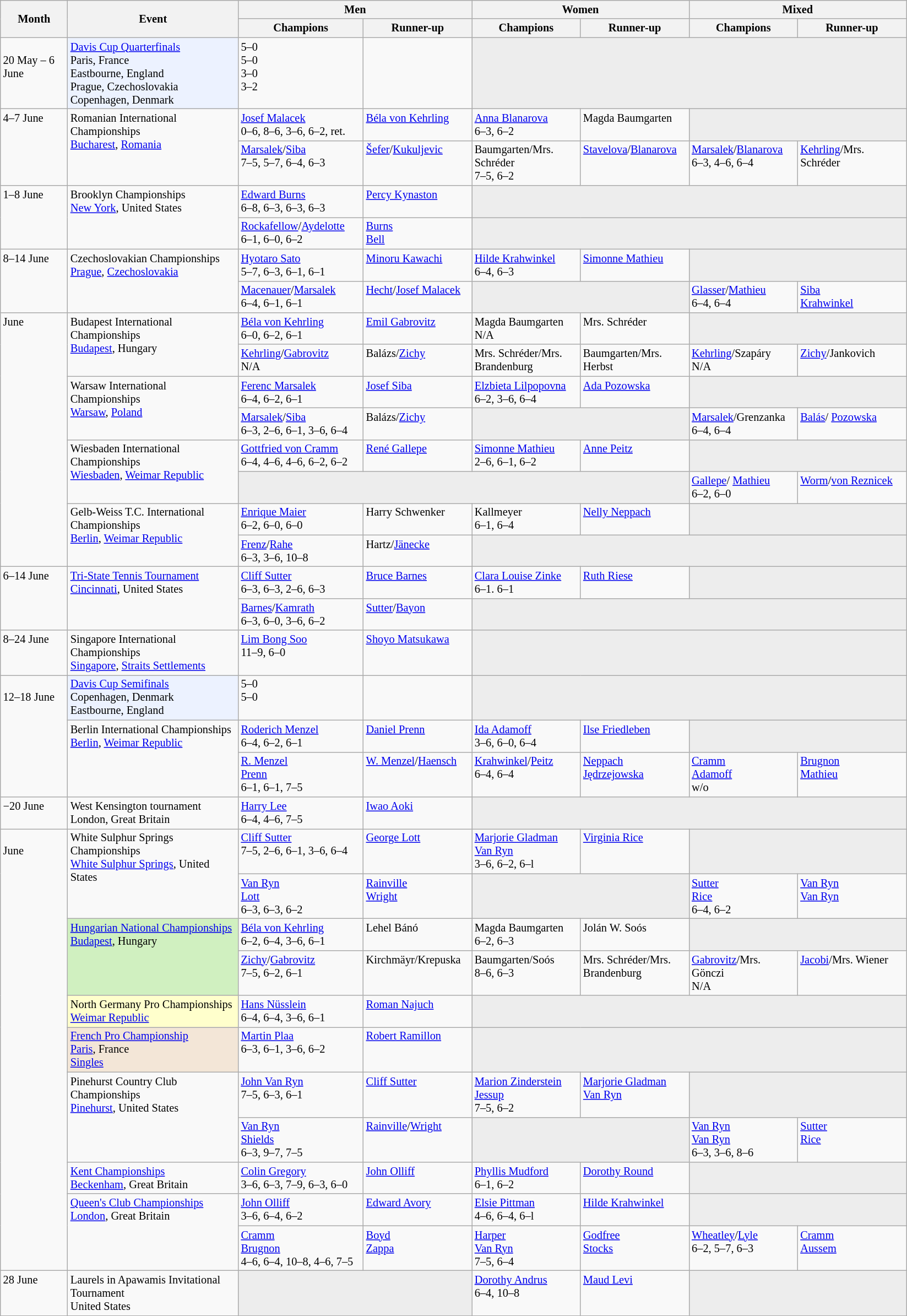<table class="wikitable" style="font-size:85%;">
<tr>
<th rowspan="2" style="width:75px;">Month</th>
<th rowspan="2" style="width:200px;">Event</th>
<th colspan="2" style="width:260px;">Men</th>
<th colspan="2" style="width:250px;">Women</th>
<th colspan="2" style="width:250px;">Mixed</th>
</tr>
<tr>
<th style="width:145px;">Champions</th>
<th style="width:125px;">Runner-up</th>
<th style="width:125px;">Champions</th>
<th style="width:125px;">Runner-up</th>
<th style="width:125px;">Champions</th>
<th style="width:125px;">Runner-up</th>
</tr>
<tr valign=top>
<td><br>20 May – 6 June</td>
<td style="background:#ECF2FF;"><a href='#'>Davis Cup Quarterfinals</a><br>Paris, France<br>Eastbourne, England<br>Prague, Czechoslovakia<br>Copenhagen, Denmark<br></td>
<td><strong></strong> 5–0<br><strong></strong> 5–0<br><strong></strong> 3–0<br><strong></strong> 3–2</td>
<td><br><br><br></td>
<td style="background:#ededed;" colspan="4"></td>
</tr>
<tr valign=top>
<td rowspan=2>4–7 June</td>
<td rowspan=2>Romanian International Championships<br><a href='#'>Bucharest</a>, <a href='#'>Romania</a></td>
<td> <a href='#'>Josef Malacek</a><br>0–6, 8–6, 3–6, 6–2, ret.</td>
<td> <a href='#'>Béla von Kehrling</a></td>
<td> <a href='#'>Anna Blanarova</a><br>6–3, 6–2</td>
<td> Magda Baumgarten</td>
<td style="background:#ededed;" colspan="2"></td>
</tr>
<tr valign=top>
<td> <a href='#'>Marsalek</a>/<a href='#'>Siba</a><br>7–5, 5–7, 6–4, 6–3</td>
<td> <a href='#'>Šefer</a>/<a href='#'>Kukuljevic</a></td>
<td> Baumgarten/Mrs. Schréder<br>7–5, 6–2</td>
<td> <a href='#'>Stavelova</a>/<a href='#'>Blanarova</a></td>
<td> <a href='#'>Marsalek</a>/<a href='#'>Blanarova</a><br>6–3, 4–6, 6–4</td>
<td> <a href='#'>Kehrling</a>/Mrs. Schréder</td>
</tr>
<tr valign=top>
<td rowspan=2>1–8 June</td>
<td rowspan=2>Brooklyn Championships<br><a href='#'>New York</a>, United States</td>
<td> <a href='#'>Edward Burns</a><br>6–8, 6–3, 6–3, 6–3</td>
<td> <a href='#'>Percy Kynaston</a></td>
<td style="background:#ededed;" colspan="4"></td>
</tr>
<tr valign=top>
<td> <a href='#'>Rockafellow</a>/<a href='#'>Aydelotte</a><br>6–1, 6–0, 6–2</td>
<td> <a href='#'>Burns</a> <br>  <a href='#'>Bell</a></td>
<td style="background:#ededed;" colspan="4"></td>
</tr>
<tr valign=top>
<td rowspan=2>8–14 June</td>
<td rowspan=2>Czechoslovakian Championships<br><a href='#'>Prague</a>, <a href='#'>Czechoslovakia</a></td>
<td> <a href='#'>Hyotaro Sato</a><br>5–7, 6–3, 6–1, 6–1</td>
<td> <a href='#'>Minoru Kawachi</a></td>
<td> <a href='#'>Hilde Krahwinkel</a><br>6–4, 6–3</td>
<td> <a href='#'>Simonne Mathieu</a></td>
<td style="background:#ededed;" colspan="2"></td>
</tr>
<tr valign=top>
<td> <a href='#'>Macenauer</a>/<a href='#'>Marsalek</a><br>6–4, 6–1, 6–1</td>
<td> <a href='#'>Hecht</a>/<a href='#'>Josef Malacek</a></td>
<td style="background:#ededed;" colspan="2"></td>
<td> <a href='#'>Glasser</a>/<a href='#'>Mathieu</a><br>6–4, 6–4</td>
<td> <a href='#'>Siba</a><br>  <a href='#'>Krahwinkel</a></td>
</tr>
<tr valign=top>
<td rowspan=8>June</td>
<td rowspan=2>Budapest International Championships<br><a href='#'>Budapest</a>, Hungary</td>
<td> <a href='#'>Béla von Kehrling</a><br>6–0, 6–2, 6–1</td>
<td> <a href='#'>Emil Gabrovitz</a></td>
<td> Magda Baumgarten<br>N/A</td>
<td> Mrs. Schréder</td>
<td style="background:#ededed;" colspan="2"></td>
</tr>
<tr valign=top>
<td><a href='#'>Kehrling</a>/<a href='#'>Gabrovitz</a><br>N/A</td>
<td>Balázs/<a href='#'>Zichy</a></td>
<td>Mrs. Schréder/Mrs. Brandenburg</td>
<td>Baumgarten/Mrs. Herbst</td>
<td> <a href='#'>Kehrling</a>/Szapáry<br>N/A</td>
<td><a href='#'>Zichy</a>/Jankovich</td>
</tr>
<tr valign=top>
<td rowspan=2>Warsaw International Championships<br><a href='#'>Warsaw</a>, <a href='#'>Poland</a></td>
<td> <a href='#'>Ferenc Marsalek</a><br>6–4, 6–2, 6–1</td>
<td> <a href='#'>Josef Siba</a></td>
<td> <a href='#'>Elzbieta Lilpopovna</a><br>6–2, 3–6, 6–4</td>
<td> <a href='#'>Ada Pozowska</a></td>
<td style="background:#ededed;" colspan="2"></td>
</tr>
<tr valign=top>
<td><a href='#'>Marsalek</a>/<a href='#'>Siba</a><br>6–3, 2–6, 6–1, 3–6, 6–4</td>
<td>Balázs/<a href='#'>Zichy</a></td>
<td style="background:#ededed;" colspan="2"></td>
<td><a href='#'>Marsalek</a>/Grenzanka<br>6–4, 6–4</td>
<td><a href='#'>Balás</a>/ <a href='#'>Pozowska</a></td>
</tr>
<tr valign=top>
<td rowspan=2>Wiesbaden International Championships<br><a href='#'>Wiesbaden</a>, <a href='#'>Weimar Republic</a></td>
<td> <a href='#'>Gottfried von Cramm</a><br>6–4, 4–6, 4–6, 6–2, 6–2</td>
<td> <a href='#'>René Gallepe</a></td>
<td> <a href='#'>Simonne Mathieu</a><br>2–6, 6–1, 6–2</td>
<td> <a href='#'>Anne Peitz</a></td>
<td style="background:#ededed;" colspan="2"></td>
</tr>
<tr valign=top>
<td style="background:#ededed;" colspan="4"></td>
<td> <a href='#'>Gallepe</a>/ <a href='#'>Mathieu</a><br>6–2, 6–0</td>
<td> <a href='#'>Worm</a>/<a href='#'>von Reznicek</a></td>
</tr>
<tr valign=top>
<td rowspan=2>Gelb-Weiss T.C. International Championships<br><a href='#'>Berlin</a>, <a href='#'>Weimar Republic</a></td>
<td> <a href='#'>Enrique Maier</a><br>6–2, 6–0, 6–0</td>
<td> Harry Schwenker</td>
<td> Kallmeyer<br>6–1, 6–4</td>
<td> <a href='#'>Nelly Neppach</a></td>
<td style="background:#ededed;" colspan="2"></td>
</tr>
<tr valign=top>
<td><a href='#'>Frenz</a>/<a href='#'>Rahe</a><br>6–3, 3–6, 10–8</td>
<td>Hartz/<a href='#'>Jänecke</a></td>
<td style="background:#ededed;" colspan="4"></td>
</tr>
<tr valign=top>
<td rowspan=2>6–14 June</td>
<td rowspan=2><a href='#'>Tri-State Tennis Tournament</a><br><a href='#'>Cincinnati</a>, United States</td>
<td> <a href='#'>Cliff Sutter</a><br>6–3, 6–3, 2–6, 6–3</td>
<td> <a href='#'>Bruce Barnes</a></td>
<td> <a href='#'>Clara Louise Zinke</a><br>6–1. 6–1</td>
<td> <a href='#'>Ruth Riese</a></td>
<td style="background:#ededed;" colspan="2"></td>
</tr>
<tr valign=top>
<td><a href='#'>Barnes</a>/<a href='#'>Kamrath</a><br>6–3, 6–0, 3–6, 6–2</td>
<td> <a href='#'>Sutter</a>/<a href='#'>Bayon</a></td>
<td style="background:#ededed;" colspan="4"></td>
</tr>
<tr valign=top>
<td>8–24 June</td>
<td>Singapore International Championships<br><a href='#'>Singapore</a>, <a href='#'>Straits Settlements</a></td>
<td> <a href='#'>Lim Bong Soo</a><br>11–9, 6–0</td>
<td> <a href='#'>Shoyo Matsukawa</a></td>
<td style="background:#ededed;" colspan="4"></td>
</tr>
<tr valign=top>
<td rowspan=3><br>12–18 June</td>
<td style="background:#ECF2FF;"><a href='#'>Davis Cup Semifinals</a><br>Copenhagen, Denmark<br>Eastbourne, England</td>
<td><strong></strong> 5–0<br><strong></strong> 5–0</td>
<td><br></td>
<td style="background:#ededed;" colspan="4"></td>
</tr>
<tr valign=top>
<td rowspan=2>Berlin International Championships<br><a href='#'>Berlin</a>, <a href='#'>Weimar Republic</a></td>
<td> <a href='#'>Roderich Menzel</a><br>6–4, 6–2, 6–1</td>
<td> <a href='#'>Daniel Prenn</a></td>
<td> <a href='#'>Ida Adamoff</a><br>3–6, 6–0, 6–4</td>
<td> <a href='#'>Ilse Friedleben</a></td>
<td style="background:#ededed;" colspan="2"></td>
</tr>
<tr valign=top>
<td> <a href='#'>R. Menzel</a> <br>  <a href='#'>Prenn</a><br>6–1, 6–1, 7–5</td>
<td> <a href='#'>W. Menzel</a>/<a href='#'>Haensch</a></td>
<td> <a href='#'>Krahwinkel</a>/<a href='#'>Peitz</a><br>6–4, 6–4</td>
<td> <a href='#'>Neppach</a><br>  <a href='#'>Jędrzejowska</a></td>
<td> <a href='#'>Cramm</a> <br>  <a href='#'>Adamoff</a><br>w/o</td>
<td> <a href='#'>Brugnon</a> <br>  <a href='#'>Mathieu</a></td>
</tr>
<tr valign=top>
<td>−20 June</td>
<td>West Kensington tournament<br>London, Great Britain</td>
<td> <a href='#'>Harry Lee</a><br>6–4, 4–6, 7–5</td>
<td> <a href='#'>Iwao Aoki</a></td>
<td style="background:#ededed;" colspan="4"></td>
</tr>
<tr valign=top>
<td rowspan=11><br>June</td>
<td rowspan=2>White Sulphur Springs Championships<br><a href='#'>White Sulphur Springs</a>, United States</td>
<td> <a href='#'>Cliff Sutter</a><br>7–5, 2–6, 6–1, 3–6, 6–4</td>
<td> <a href='#'>George Lott</a></td>
<td> <a href='#'>Marjorie Gladman Van Ryn</a><br>3–6, 6–2, 6–l</td>
<td> <a href='#'>Virginia Rice</a></td>
<td style="background:#ededed;" colspan="2"></td>
</tr>
<tr valign=top>
<td> <a href='#'>Van Ryn</a> <br>  <a href='#'>Lott</a><br>6–3, 6–3, 6–2</td>
<td> <a href='#'>Rainville</a> <br> <a href='#'>Wright</a></td>
<td style="background:#ededed;" colspan="2"></td>
<td> <a href='#'>Sutter</a> <br> <a href='#'>Rice</a><br>6–4, 6–2</td>
<td> <a href='#'>Van Ryn</a> <br>  <a href='#'>Van Ryn</a></td>
</tr>
<tr valign=top>
<td rowspan=2 style="background:#d0f0c0;"><a href='#'>Hungarian National Championships</a><br><a href='#'>Budapest</a>, Hungary</td>
<td> <a href='#'>Béla von Kehrling</a><br>6–2, 6–4, 3–6, 6–1</td>
<td> Lehel Bánó</td>
<td> Magda Baumgarten<br>6–2, 6–3</td>
<td> Jolán W. Soós</td>
<td style="background:#ededed;" colspan="2"></td>
</tr>
<tr valign=top>
<td> <a href='#'>Zichy</a>/<a href='#'>Gabrovitz</a><br>7–5, 6–2, 6–1</td>
<td> Kirchmäyr/Krepuska</td>
<td> Baumgarten/Soós<br>8–6, 6–3</td>
<td> Mrs. Schréder/Mrs. Brandenburg</td>
<td> <a href='#'>Gabrovitz</a>/Mrs. Gönczi<br>N/A</td>
<td><a href='#'>Jacobi</a>/Mrs. Wiener</td>
</tr>
<tr valign=top>
<td style="background:#ffc;">North Germany Pro Championships<br><a href='#'>Weimar Republic</a></td>
<td> <a href='#'>Hans Nüsslein</a><br>6–4, 6–4, 3–6, 6–1</td>
<td> <a href='#'>Roman Najuch</a></td>
<td style="background:#ededed;" colspan="4"></td>
</tr>
<tr valign=top>
<td style="background:#F3E6D7"><a href='#'>French Pro Championship</a><br><a href='#'>Paris</a>, France<br><a href='#'>Singles</a></td>
<td> <a href='#'>Martin Plaa</a><br>6–3, 6–1, 3–6, 6–2</td>
<td> <a href='#'>Robert Ramillon</a></td>
<td style="background:#ededed;" colspan="4"></td>
</tr>
<tr valign=top>
<td rowspan=2>Pinehurst Country Club Championships<br><a href='#'>Pinehurst</a>, United States</td>
<td> <a href='#'>John Van Ryn</a><br>7–5, 6–3, 6–1</td>
<td> <a href='#'>Cliff Sutter</a></td>
<td> <a href='#'>Marion Zinderstein Jessup</a><br>7–5, 6–2</td>
<td> <a href='#'>Marjorie Gladman Van Ryn</a></td>
<td style="background:#ededed;" colspan="2"></td>
</tr>
<tr valign=top>
<td> <a href='#'>Van Ryn</a><br>  <a href='#'>Shields</a><br>6–3, 9–7, 7–5</td>
<td><a href='#'>Rainville</a>/<a href='#'>Wright</a></td>
<td style="background:#ededed;" colspan="2"></td>
<td> <a href='#'>Van Ryn</a><br>  <a href='#'>Van Ryn</a><br>6–3, 3–6, 8–6</td>
<td> <a href='#'>Sutter</a><br>  <a href='#'>Rice</a></td>
</tr>
<tr valign=top>
<td><a href='#'>Kent Championships</a><br><a href='#'>Beckenham</a>, Great Britain</td>
<td> <a href='#'>Colin Gregory</a><br>3–6, 6–3, 7–9, 6–3, 6–0</td>
<td> <a href='#'>John Olliff</a></td>
<td> <a href='#'>Phyllis Mudford</a><br>6–1, 6–2</td>
<td> <a href='#'>Dorothy Round</a></td>
<td style="background:#ededed;" colspan="2"></td>
</tr>
<tr valign=top>
<td rowspan=2><a href='#'>Queen's Club Championships</a><br><a href='#'>London</a>, Great Britain</td>
<td> <a href='#'>John Olliff</a><br>3–6, 6–4, 6–2</td>
<td>  <a href='#'>Edward Avory</a></td>
<td> <a href='#'>Elsie Pittman</a><br>4–6, 6–4, 6–l</td>
<td>  <a href='#'>Hilde Krahwinkel</a></td>
<td style="background:#ededed;" colspan="2"></td>
</tr>
<tr valign=top>
<td> <a href='#'>Cramm</a><br> <a href='#'>Brugnon</a><br>4–6, 6–4, 10–8, 4–6, 7–5</td>
<td> <a href='#'>Boyd</a><br>  <a href='#'>Zappa</a></td>
<td> <a href='#'>Harper</a><br>  <a href='#'>Van Ryn</a><br>7–5, 6–4</td>
<td> <a href='#'>Godfree</a> <br><a href='#'>Stocks</a></td>
<td> <a href='#'>Wheatley</a>/<a href='#'>Lyle</a><br>6–2, 5–7, 6–3</td>
<td> <a href='#'>Cramm</a><br>  <a href='#'>Aussem</a></td>
</tr>
<tr valign=top>
<td>28 June</td>
<td>Laurels in Apawamis Invitational Tournament<br>United States</td>
<td style="background:#ededed;" colspan="2"></td>
<td> <a href='#'>Dorothy Andrus</a><br>6–4, 10–8</td>
<td> <a href='#'>Maud Levi</a></td>
<td style="background:#ededed;" colspan="2"></td>
</tr>
</table>
